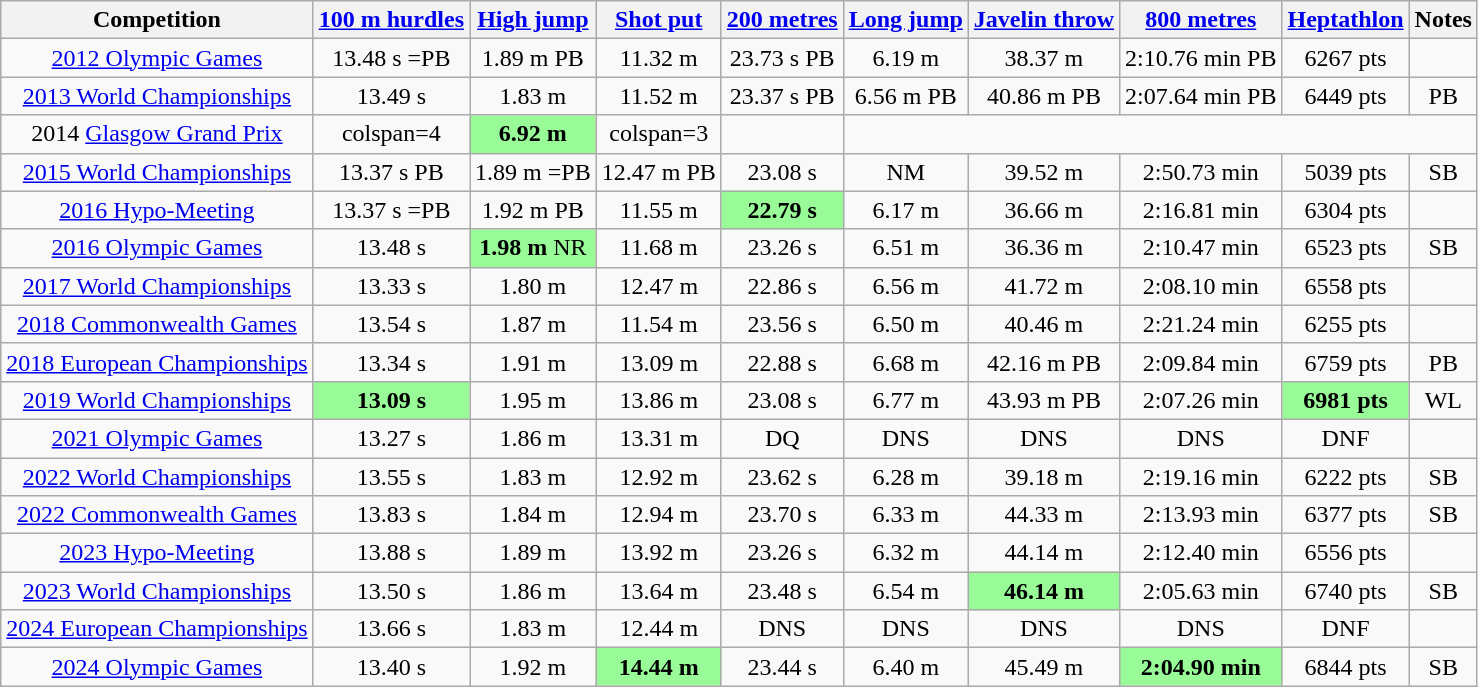<table class="wikitable sortable" style="text-align:center">
<tr>
<th>Competition</th>
<th><a href='#'>100 m hurdles</a></th>
<th><a href='#'>High jump</a></th>
<th><a href='#'>Shot put</a></th>
<th><a href='#'>200 metres</a></th>
<th><a href='#'>Long jump</a></th>
<th><a href='#'>Javelin throw</a></th>
<th><a href='#'>800 metres</a></th>
<th><a href='#'>Heptathlon</a></th>
<th>Notes</th>
</tr>
<tr>
<td><a href='#'>2012 Olympic Games</a></td>
<td>13.48 s =PB</td>
<td>1.89 m PB</td>
<td>11.32 m</td>
<td>23.73 s PB</td>
<td>6.19 m</td>
<td>38.37 m</td>
<td>2:10.76 min PB</td>
<td>6267 pts</td>
<td></td>
</tr>
<tr>
<td><a href='#'>2013 World Championships</a></td>
<td>13.49 s</td>
<td>1.83 m</td>
<td>11.52 m</td>
<td>23.37 s PB</td>
<td>6.56 m PB</td>
<td>40.86 m PB</td>
<td>2:07.64 min PB</td>
<td>6449 pts</td>
<td>PB</td>
</tr>
<tr>
<td>2014 <a href='#'>Glasgow Grand Prix</a></td>
<td>colspan=4 </td>
<td bgcolor=#98fb98><strong>6.92 m</strong></td>
<td>colspan=3 </td>
<td></td>
</tr>
<tr>
<td><a href='#'>2015 World Championships</a></td>
<td>13.37 s PB</td>
<td>1.89 m =PB</td>
<td>12.47 m PB</td>
<td>23.08 s</td>
<td>NM</td>
<td>39.52 m</td>
<td>2:50.73 min</td>
<td>5039 pts</td>
<td>SB</td>
</tr>
<tr>
<td><a href='#'>2016 Hypo-Meeting</a></td>
<td>13.37 s =PB</td>
<td>1.92 m PB</td>
<td>11.55 m</td>
<td bgcolor=#98fb98><strong>22.79 s</strong></td>
<td>6.17 m</td>
<td>36.66 m</td>
<td>2:16.81 min</td>
<td>6304 pts</td>
<td></td>
</tr>
<tr>
<td><a href='#'>2016 Olympic Games</a></td>
<td>13.48 s</td>
<td bgcolor=#98fb98><strong>1.98 m</strong> NR</td>
<td>11.68 m</td>
<td>23.26 s</td>
<td>6.51 m</td>
<td>36.36 m</td>
<td>2:10.47 min</td>
<td>6523 pts</td>
<td>SB</td>
</tr>
<tr>
<td><a href='#'>2017 World Championships</a></td>
<td>13.33 s</td>
<td>1.80 m</td>
<td>12.47 m</td>
<td>22.86 s</td>
<td>6.56 m</td>
<td>41.72 m</td>
<td>2:08.10 min</td>
<td>6558 pts</td>
<td></td>
</tr>
<tr>
<td><a href='#'>2018 Commonwealth Games</a></td>
<td>13.54 s</td>
<td>1.87 m</td>
<td>11.54 m</td>
<td>23.56 s</td>
<td>6.50 m</td>
<td>40.46 m</td>
<td>2:21.24 min</td>
<td>6255 pts</td>
<td></td>
</tr>
<tr>
<td><a href='#'>2018 European Championships</a></td>
<td>13.34 s</td>
<td>1.91 m</td>
<td>13.09 m</td>
<td>22.88 s</td>
<td>6.68 m</td>
<td>42.16 m PB</td>
<td>2:09.84 min</td>
<td>6759 pts</td>
<td>PB</td>
</tr>
<tr>
<td><a href='#'>2019 World Championships</a></td>
<td bgcolor=#98fb98><strong>13.09 s</strong></td>
<td>1.95 m</td>
<td>13.86 m</td>
<td>23.08 s</td>
<td>6.77 m</td>
<td>43.93 m PB</td>
<td>2:07.26 min</td>
<td bgcolor=#98fb98><strong>6981 pts</strong></td>
<td>WL </td>
</tr>
<tr>
<td><a href='#'>2021 Olympic Games</a></td>
<td>13.27 s</td>
<td>1.86 m</td>
<td>13.31 m</td>
<td>DQ</td>
<td>DNS</td>
<td>DNS</td>
<td>DNS</td>
<td>DNF</td>
<td></td>
</tr>
<tr>
<td><a href='#'>2022 World Championships</a></td>
<td>13.55 s</td>
<td>1.83 m</td>
<td>12.92 m</td>
<td>23.62 s</td>
<td>6.28 m</td>
<td>39.18 m</td>
<td>2:19.16 min</td>
<td>6222 pts</td>
<td>SB</td>
</tr>
<tr>
<td><a href='#'>2022 Commonwealth Games</a></td>
<td>13.83 s</td>
<td>1.84 m</td>
<td>12.94 m</td>
<td>23.70 s</td>
<td>6.33 m</td>
<td>44.33 m</td>
<td>2:13.93 min</td>
<td>6377 pts</td>
<td>SB</td>
</tr>
<tr>
<td><a href='#'>2023 Hypo-Meeting</a></td>
<td>13.88 s</td>
<td>1.89 m</td>
<td>13.92 m</td>
<td>23.26 s</td>
<td>6.32 m</td>
<td>44.14 m</td>
<td>2:12.40 min</td>
<td>6556 pts</td>
<td></td>
</tr>
<tr>
<td><a href='#'>2023 World Championships</a></td>
<td>13.50 s</td>
<td>1.86 m</td>
<td>13.64 m</td>
<td>23.48 s</td>
<td>6.54 m</td>
<td bgcolor=#98fb98><strong>46.14 m</strong></td>
<td>2:05.63 min</td>
<td>6740 pts</td>
<td>SB</td>
</tr>
<tr>
<td><a href='#'>2024 European Championships</a></td>
<td>13.66 s</td>
<td>1.83 m</td>
<td>12.44 m</td>
<td>DNS</td>
<td>DNS</td>
<td>DNS</td>
<td>DNS</td>
<td>DNF</td>
<td></td>
</tr>
<tr>
<td><a href='#'>2024 Olympic Games</a></td>
<td>13.40 s</td>
<td>1.92 m</td>
<td bgcolor=#98fb98><strong>14.44 m</strong></td>
<td>23.44 s</td>
<td>6.40 m</td>
<td>45.49 m</td>
<td bgcolor=#98fb98><strong>2:04.90 min</strong></td>
<td>6844 pts</td>
<td>SB</td>
</tr>
</table>
